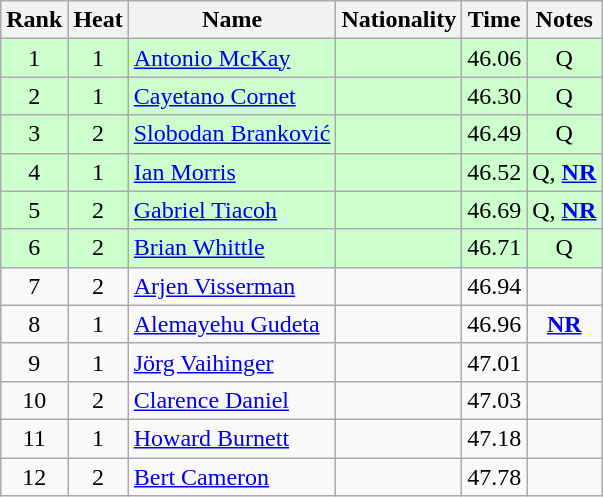<table class="wikitable sortable" style="text-align:center">
<tr>
<th>Rank</th>
<th>Heat</th>
<th>Name</th>
<th>Nationality</th>
<th>Time</th>
<th>Notes</th>
</tr>
<tr bgcolor=ccffcc>
<td>1</td>
<td>1</td>
<td align="left"><a href='#'>Antonio McKay</a></td>
<td align=left></td>
<td>46.06</td>
<td>Q</td>
</tr>
<tr bgcolor=ccffcc>
<td>2</td>
<td>1</td>
<td align="left"><a href='#'>Cayetano Cornet</a></td>
<td align=left></td>
<td>46.30</td>
<td>Q</td>
</tr>
<tr bgcolor=ccffcc>
<td>3</td>
<td>2</td>
<td align="left"><a href='#'>Slobodan Branković</a></td>
<td align=left></td>
<td>46.49</td>
<td>Q</td>
</tr>
<tr bgcolor=ccffcc>
<td>4</td>
<td>1</td>
<td align="left"><a href='#'>Ian Morris</a></td>
<td align=left></td>
<td>46.52</td>
<td>Q, <strong><a href='#'>NR</a></strong></td>
</tr>
<tr bgcolor=ccffcc>
<td>5</td>
<td>2</td>
<td align="left"><a href='#'>Gabriel Tiacoh</a></td>
<td align=left></td>
<td>46.69</td>
<td>Q, <strong><a href='#'>NR</a></strong></td>
</tr>
<tr bgcolor=ccffcc>
<td>6</td>
<td>2</td>
<td align="left"><a href='#'>Brian Whittle</a></td>
<td align=left></td>
<td>46.71</td>
<td>Q</td>
</tr>
<tr>
<td>7</td>
<td>2</td>
<td align="left"><a href='#'>Arjen Visserman</a></td>
<td align=left></td>
<td>46.94</td>
<td></td>
</tr>
<tr>
<td>8</td>
<td>1</td>
<td align="left"><a href='#'>Alemayehu Gudeta</a></td>
<td align=left></td>
<td>46.96</td>
<td><strong><a href='#'>NR</a></strong></td>
</tr>
<tr>
<td>9</td>
<td>1</td>
<td align="left"><a href='#'>Jörg Vaihinger</a></td>
<td align=left></td>
<td>47.01</td>
<td></td>
</tr>
<tr>
<td>10</td>
<td>2</td>
<td align="left"><a href='#'>Clarence Daniel</a></td>
<td align=left></td>
<td>47.03</td>
<td></td>
</tr>
<tr>
<td>11</td>
<td>1</td>
<td align="left"><a href='#'>Howard Burnett</a></td>
<td align=left></td>
<td>47.18</td>
<td></td>
</tr>
<tr>
<td>12</td>
<td>2</td>
<td align="left"><a href='#'>Bert Cameron</a></td>
<td align=left></td>
<td>47.78</td>
<td></td>
</tr>
</table>
